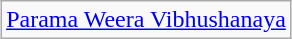<table class="wikitable" style="margin:1em auto;">
<tr>
<td><a href='#'>Parama Weera Vibhushanaya</a></td>
</tr>
</table>
